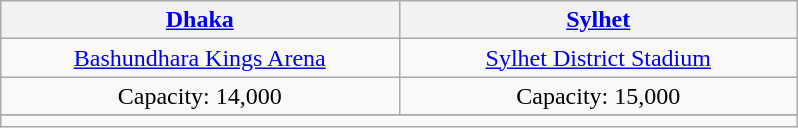<table class="wikitable" style="text-align:center; margin:1em auto;">
<tr>
<th width="33%"><a href='#'>Dhaka</a></th>
<th width="33%"><a href='#'>Sylhet</a></th>
</tr>
<tr>
<td><a href='#'>Bashundhara Kings Arena</a></td>
<td><a href='#'>Sylhet District Stadium</a></td>
</tr>
<tr>
<td>Capacity: 14,000</td>
<td>Capacity: 15,000</td>
</tr>
<tr>
</tr>
<tr>
<td colspan=3></td>
</tr>
</table>
